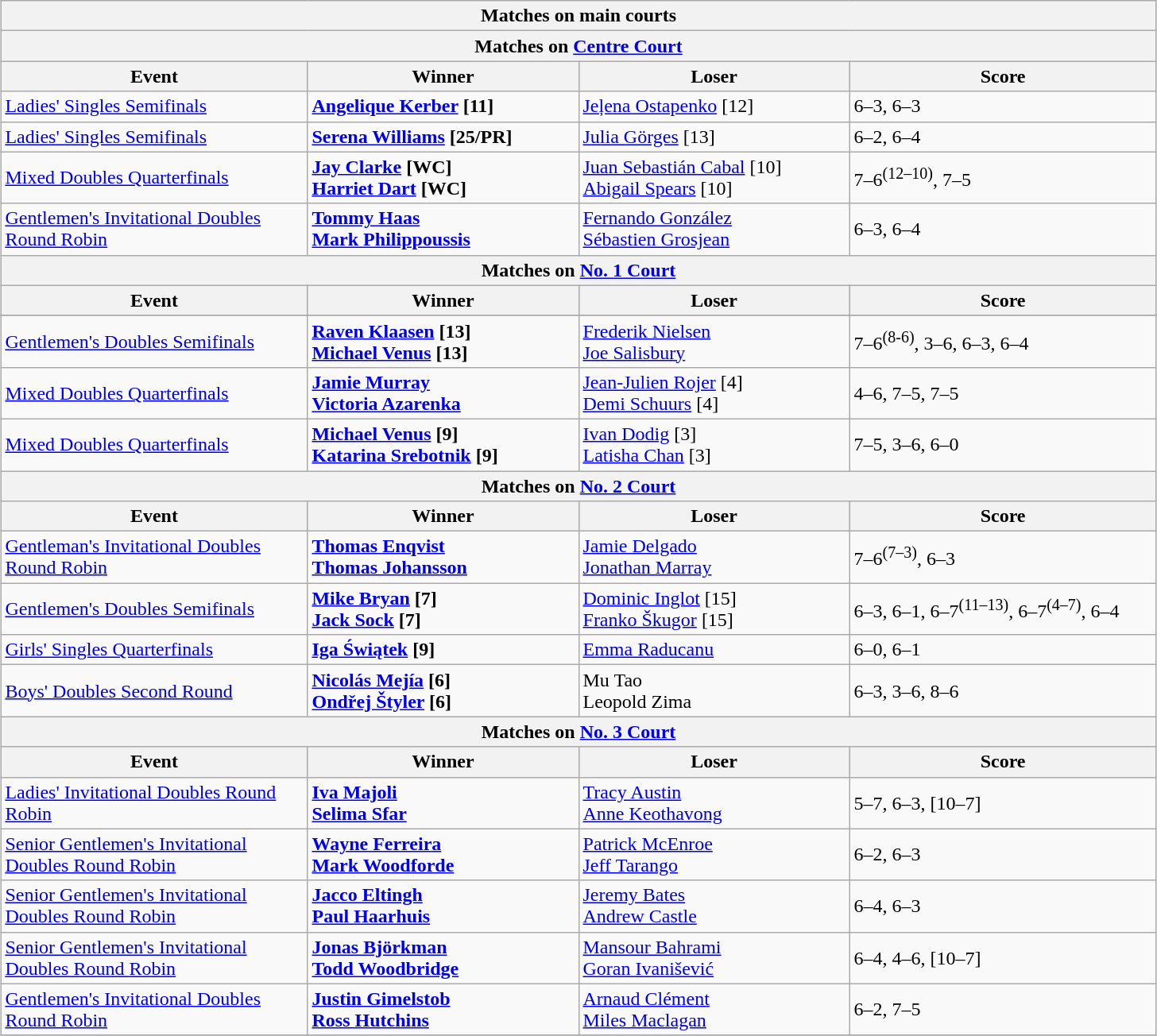<table class="wikitable collapsible uncollapsed" style="margin:auto;">
<tr>
<th colspan="4" style="white-space:nowrap;">Matches on main courts</th>
</tr>
<tr>
<th colspan="4">Matches on <a href='#'>Centre Court</a></th>
</tr>
<tr>
<th width=250>Event</th>
<th width=220>Winner</th>
<th width=220>Loser</th>
<th width=250>Score</th>
</tr>
<tr>
<td><a href='#'>Ladies' Singles Semifinals</a></td>
<td> <strong><a href='#'>Angelique Kerber</a> [11]</strong></td>
<td> <a href='#'>Jeļena Ostapenko</a> [12]</td>
<td>6–3, 6–3</td>
</tr>
<tr>
<td><a href='#'>Ladies' Singles Semifinals</a></td>
<td> <strong><a href='#'>Serena Williams</a> [25/PR]</strong></td>
<td> <a href='#'>Julia Görges</a> [13]</td>
<td>6–2, 6–4</td>
</tr>
<tr>
<td><a href='#'>Mixed Doubles Quarterfinals</a></td>
<td> <strong><a href='#'>Jay Clarke</a> [WC]</strong><br> <strong><a href='#'>Harriet Dart</a> [WC]</strong></td>
<td> <a href='#'>Juan Sebastián Cabal</a> [10]<br> <a href='#'>Abigail Spears</a> [10]</td>
<td>7–6<sup>(12–10)</sup>, 7–5</td>
</tr>
<tr>
<td><a href='#'>Gentlemen's Invitational Doubles Round Robin</a></td>
<td> <strong><a href='#'>Tommy Haas</a></strong> <br>  <strong><a href='#'>Mark Philippoussis</a></strong></td>
<td> <a href='#'>Fernando González</a> <br>  <a href='#'>Sébastien Grosjean</a></td>
<td>6–3, 6–4</td>
</tr>
<tr>
<th colspan="4">Matches on <a href='#'>No. 1 Court</a></th>
</tr>
<tr>
<th width=220>Event</th>
<th width=220>Winner</th>
<th width=220>Loser</th>
<th width=250>Score</th>
</tr>
<tr>
</tr>
<tr>
<td><a href='#'>Gentlemen's Doubles Semifinals</a></td>
<td><strong> <a href='#'>Raven Klaasen</a> [13] <br>  <a href='#'>Michael Venus</a> [13]</strong></td>
<td> <a href='#'>Frederik Nielsen</a> <br>  <a href='#'>Joe Salisbury</a></td>
<td>7–6<sup>(8-6)</sup>, 3–6, 6–3, 6–4</td>
</tr>
<tr>
<td><a href='#'>Mixed Doubles Quarterfinals</a></td>
<td> <strong><a href='#'>Jamie Murray</a></strong><br> <strong><a href='#'>Victoria Azarenka</a></strong></td>
<td> <a href='#'>Jean-Julien Rojer</a> [4]<br> <a href='#'>Demi Schuurs</a> [4]</td>
<td>4–6, 7–5, 7–5</td>
</tr>
<tr>
<td><a href='#'>Mixed Doubles Quarterfinals</a></td>
<td><strong> <a href='#'>Michael Venus</a> [9] <br>  <a href='#'>Katarina Srebotnik</a> [9]</strong></td>
<td> <a href='#'>Ivan Dodig</a> [3] <br>  <a href='#'>Latisha Chan</a> [3]</td>
<td>7–5, 3–6, 6–0</td>
</tr>
<tr>
<th colspan="4">Matches on <a href='#'>No. 2 Court</a></th>
</tr>
<tr>
<th width=250>Event</th>
<th width=220>Winner</th>
<th width=220>Loser</th>
<th width=220>Score</th>
</tr>
<tr>
<td><a href='#'>Gentleman's Invitational Doubles Round Robin</a></td>
<td><strong> <a href='#'>Thomas Enqvist</a></strong> <br> <strong> <a href='#'>Thomas Johansson</a></strong></td>
<td> <a href='#'>Jamie Delgado</a> <br>  <a href='#'>Jonathan Marray</a></td>
<td>7–6<sup>(7–3)</sup>, 6–3</td>
</tr>
<tr>
<td><a href='#'>Gentlemen's Doubles Semifinals</a></td>
<td><strong> <a href='#'>Mike Bryan</a> [7] <br>  <a href='#'>Jack Sock</a> [7]</strong></td>
<td> <a href='#'>Dominic Inglot</a> [15] <br>  <a href='#'>Franko Škugor</a> [15]</td>
<td>6–3, 6–1, 6–7<sup>(11–13)</sup>, 6–7<sup>(4–7)</sup>, 6–4</td>
</tr>
<tr>
<td><a href='#'>Girls' Singles Quarterfinals</a></td>
<td> <strong><a href='#'>Iga Świątek</a> [9]</strong></td>
<td> <a href='#'>Emma Raducanu</a></td>
<td>6–0, 6–1</td>
</tr>
<tr>
<td><a href='#'>Boys' Doubles Second Round</a></td>
<td> <strong><a href='#'>Nicolás Mejía</a> [6] <br>  <a href='#'>Ondřej Štyler</a> [6]</strong></td>
<td> Mu Tao <br>  Leopold Zima</td>
<td>6–3, 3–6, 8–6</td>
</tr>
<tr>
<th colspan="4">Matches on <a href='#'>No. 3 Court</a></th>
</tr>
<tr>
<th width=250>Event</th>
<th width=220>Winner</th>
<th width=220>Loser</th>
<th width=220>Score</th>
</tr>
<tr>
<td><a href='#'>Ladies' Invitational Doubles Round Robin</a></td>
<td><strong> <a href='#'>Iva Majoli</a> <br>  <a href='#'>Selima Sfar</a></strong></td>
<td> <a href='#'>Tracy Austin</a> <br>  <a href='#'>Anne Keothavong</a></td>
<td>5–7, 6–3, [10–7]</td>
</tr>
<tr>
<td><a href='#'>Senior Gentlemen's Invitational Doubles Round Robin</a></td>
<td><strong> <a href='#'>Wayne Ferreira</a> <br>  <a href='#'>Mark Woodforde</a></strong></td>
<td> <a href='#'>Patrick McEnroe</a> <br>  <a href='#'>Jeff Tarango</a></td>
<td>6–2, 6–3</td>
</tr>
<tr>
<td><a href='#'>Senior Gentlemen's Invitational Doubles Round Robin</a></td>
<td> <strong><a href='#'>Jacco Eltingh</a></strong><br> <strong><a href='#'>Paul Haarhuis</a></strong></td>
<td> <a href='#'>Jeremy Bates</a><br> <a href='#'>Andrew Castle</a></td>
<td>6–4, 6–3</td>
</tr>
<tr>
<td><a href='#'>Senior Gentlemen's Invitational Doubles Round Robin</a></td>
<td> <strong><a href='#'>Jonas Björkman</a></strong><br> <strong><a href='#'>Todd Woodbridge</a></strong></td>
<td> <a href='#'>Mansour Bahrami</a><br> <a href='#'>Goran Ivanišević</a></td>
<td>6–4, 4–6, [10–7]</td>
</tr>
<tr>
<td><a href='#'>Gentlemen's Invitational Doubles Round Robin</a></td>
<td> <strong><a href='#'>Justin Gimelstob</a></strong><br> <strong><a href='#'>Ross Hutchins</a></strong></td>
<td> <a href='#'>Arnaud Clément</a><br> <a href='#'>Miles Maclagan</a></td>
<td>6–2, 7–5</td>
</tr>
<tr>
</tr>
</table>
